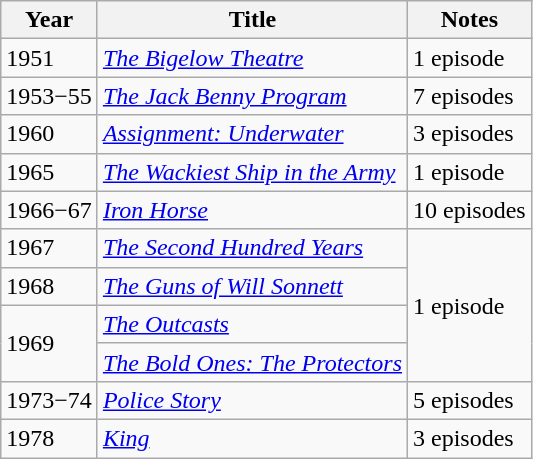<table class="wikitable">
<tr>
<th>Year</th>
<th>Title</th>
<th>Notes</th>
</tr>
<tr>
<td>1951</td>
<td><em><a href='#'>The Bigelow Theatre</a></em></td>
<td>1 episode</td>
</tr>
<tr>
<td>1953−55</td>
<td><em><a href='#'>The Jack Benny Program</a></em></td>
<td>7 episodes</td>
</tr>
<tr>
<td>1960</td>
<td><em><a href='#'>Assignment: Underwater</a></em></td>
<td>3 episodes</td>
</tr>
<tr>
<td>1965</td>
<td><em><a href='#'>The Wackiest Ship in the Army</a></em></td>
<td>1 episode</td>
</tr>
<tr>
<td>1966−67</td>
<td><em><a href='#'>Iron Horse</a></em></td>
<td>10 episodes</td>
</tr>
<tr>
<td>1967</td>
<td><em><a href='#'>The Second Hundred Years</a></em></td>
<td rowspan=4>1 episode</td>
</tr>
<tr>
<td>1968</td>
<td><em><a href='#'>The Guns of Will Sonnett</a></em></td>
</tr>
<tr>
<td rowspan=2>1969</td>
<td><em><a href='#'>The Outcasts</a></em></td>
</tr>
<tr>
<td><em><a href='#'>The Bold Ones: The Protectors</a></em></td>
</tr>
<tr>
<td>1973−74</td>
<td><em><a href='#'>Police Story</a></em></td>
<td>5 episodes</td>
</tr>
<tr>
<td>1978</td>
<td><em><a href='#'>King</a></em></td>
<td>3 episodes</td>
</tr>
</table>
